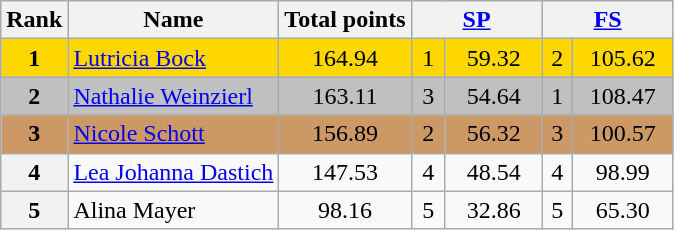<table class="wikitable sortable">
<tr>
<th>Rank</th>
<th>Name</th>
<th>Total points</th>
<th colspan="2" width="80px"><a href='#'>SP</a></th>
<th colspan="2" width="80px"><a href='#'>FS</a></th>
</tr>
<tr bgcolor="gold">
<td align="center"><strong>1</strong></td>
<td><a href='#'>Lutricia Bock</a></td>
<td align="center">164.94</td>
<td align="center">1</td>
<td align="center">59.32</td>
<td align="center">2</td>
<td align="center">105.62</td>
</tr>
<tr bgcolor="silver">
<td align="center"><strong>2</strong></td>
<td><a href='#'>Nathalie Weinzierl</a></td>
<td align="center">163.11</td>
<td align="center">3</td>
<td align="center">54.64</td>
<td align="center">1</td>
<td align="center">108.47</td>
</tr>
<tr bgcolor="cc9966">
<td align="center"><strong>3</strong></td>
<td><a href='#'>Nicole Schott</a></td>
<td align="center">156.89</td>
<td align="center">2</td>
<td align="center">56.32</td>
<td align="center">3</td>
<td align="center">100.57</td>
</tr>
<tr>
<th>4</th>
<td><a href='#'>Lea Johanna Dastich</a></td>
<td align="center">147.53</td>
<td align="center">4</td>
<td align="center">48.54</td>
<td align="center">4</td>
<td align="center">98.99</td>
</tr>
<tr>
<th>5</th>
<td>Alina Mayer</td>
<td align="center">98.16</td>
<td align="center">5</td>
<td align="center">32.86</td>
<td align="center">5</td>
<td align="center">65.30</td>
</tr>
</table>
